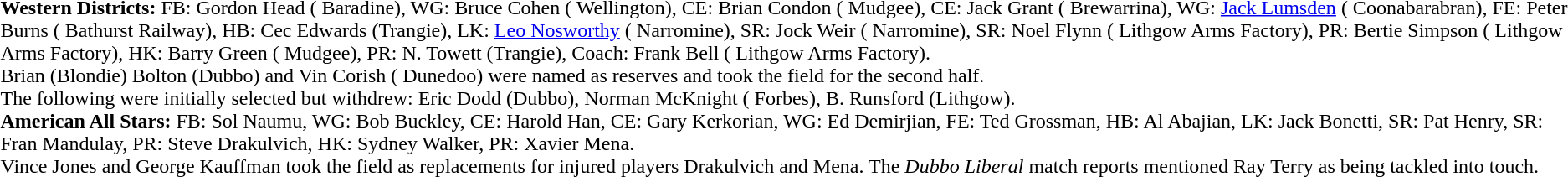<table width="100%" class="mw-collapsible mw-collapsed">
<tr>
<td valign="top" width="50%"><br><strong>Western Districts:</strong> FB: Gordon Head ( Baradine), WG: Bruce Cohen ( Wellington), CE: Brian Condon ( Mudgee), CE: Jack Grant ( Brewarrina), WG: <a href='#'>Jack Lumsden</a> ( Coonabarabran), FE: Peter Burns ( Bathurst Railway), HB: Cec Edwards (Trangie), LK: <a href='#'>Leo Nosworthy</a> ( Narromine), SR: Jock Weir ( Narromine), SR: Noel Flynn ( Lithgow Arms Factory), PR: Bertie Simpson ( Lithgow Arms Factory), HK: Barry Green ( Mudgee), PR: N. Towett (Trangie), Coach: Frank Bell ( Lithgow Arms Factory). <br>
Brian (Blondie) Bolton (Dubbo) and Vin Corish ( Dunedoo) were named as reserves and took the field for the second half. <br> 
The following were initially selected but withdrew: Eric Dodd (Dubbo), Norman McKnight ( Forbes), B. Runsford (Lithgow). <br>
<strong>American All Stars:</strong> FB: Sol Naumu, WG: Bob Buckley, CE: Harold Han, CE: Gary Kerkorian, WG: Ed Demirjian, FE: Ted Grossman, HB: Al Abajian, LK: Jack Bonetti, SR: Pat Henry, SR: Fran Mandulay, PR: Steve Drakulvich, HK: Sydney Walker, PR: Xavier Mena. <br>
Vince Jones and George Kauffman took the field as replacements for injured players Drakulvich and Mena. The <em>Dubbo Liberal</em> match reports mentioned Ray Terry as being tackled into touch.</td>
</tr>
</table>
